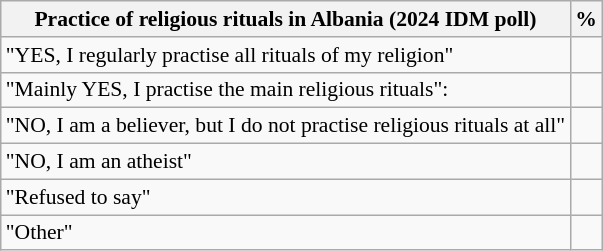<table class="wikitable float" style="font-size: 90%">
<tr>
<th>Practice of religious rituals in Albania (2024 IDM poll)</th>
<th colspan="2">%</th>
</tr>
<tr>
<td>"YES, I regularly practise all rituals of my religion"</td>
<td align=right> </td>
</tr>
<tr>
<td>"Mainly YES, I practise the main religious rituals":</td>
<td align=right> </td>
</tr>
<tr>
<td>"NO, I am a believer, but I do not practise religious rituals at all"</td>
<td align=right> </td>
</tr>
<tr>
<td>"NO, I am an atheist"</td>
<td align=right> </td>
</tr>
<tr>
<td>"Refused to say"</td>
<td align=right> </td>
</tr>
<tr>
<td>"Other"</td>
<td align=right> </td>
</tr>
</table>
